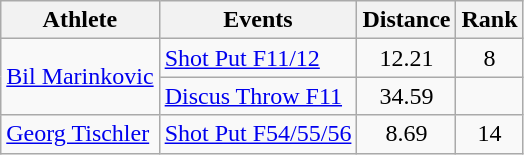<table class=wikitable>
<tr>
<th>Athlete</th>
<th>Events</th>
<th>Distance</th>
<th>Rank</th>
</tr>
<tr>
<td rowspan=2><a href='#'>Bil Marinkovic</a></td>
<td><a href='#'>Shot Put F11/12</a></td>
<td align="center">12.21</td>
<td align="center">8</td>
</tr>
<tr>
<td><a href='#'>Discus Throw F11</a></td>
<td align="center">34.59</td>
<td align="center"></td>
</tr>
<tr>
<td><a href='#'>Georg Tischler</a></td>
<td><a href='#'>Shot Put F54/55/56</a></td>
<td align="center">8.69</td>
<td align="center">14</td>
</tr>
</table>
